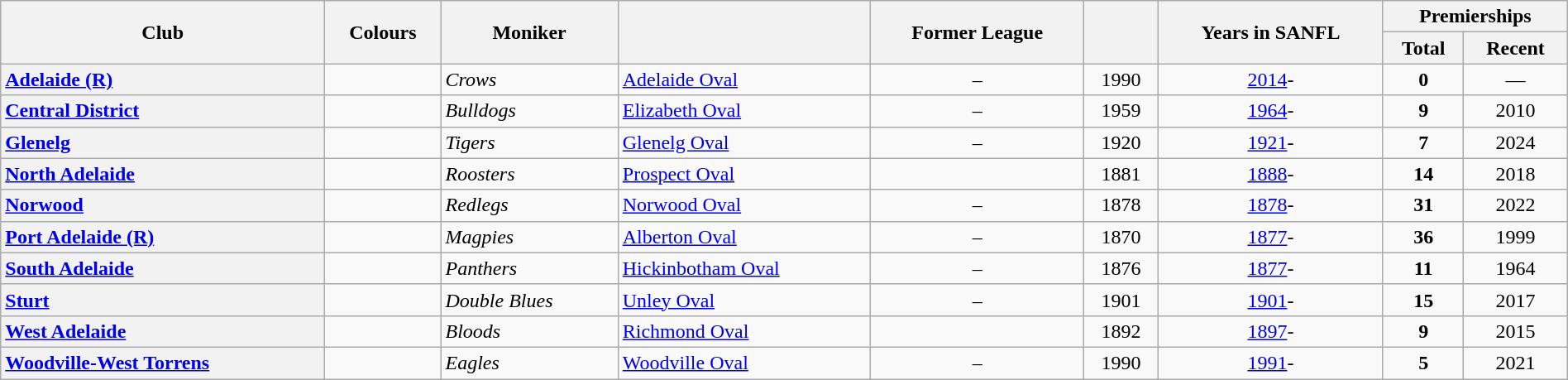<table class="wikitable sortable" style="width:100%">
<tr>
<th rowspan="2">Club</th>
<th rowspan="2" class="unsortable">Colours</th>
<th rowspan="2">Moniker</th>
<th rowspan="2"></th>
<th rowspan="2">Former League</th>
<th rowspan="2"></th>
<th rowspan="2">Years in SANFL</th>
<th colspan="2">Premierships</th>
</tr>
<tr>
<th>Total</th>
<th>Recent</th>
</tr>
<tr>
<th style="text-align:left"><a href='#'>Adelaide (R)</a></th>
<td align=center></td>
<td><em>Crows</em></td>
<td><a href='#'>Adelaide Oval</a></td>
<td style="text-align:center;">–</td>
<td style="text-align:center;">1990</td>
<td style="text-align:center;"><a href='#'>2014</a>-</td>
<td style="text-align:center;"><strong>0</strong></td>
<td style="text-align:center;">—</td>
</tr>
<tr>
<th style="text-align:left"><a href='#'>Central District</a></th>
<td align=center></td>
<td><em>Bulldogs</em></td>
<td><a href='#'>Elizabeth Oval</a></td>
<td style="text-align:center;">–</td>
<td style="text-align:center;">1959</td>
<td style="text-align:center;"><a href='#'>1964</a>-</td>
<td style="text-align:center;"><strong>9</strong></td>
<td style="text-align:center;">2010</td>
</tr>
<tr>
<th style="text-align:left"><a href='#'>Glenelg</a></th>
<td align=center></td>
<td><em>Tigers</em></td>
<td><a href='#'>Glenelg Oval</a></td>
<td style="text-align:center;">–</td>
<td style="text-align:center;">1920</td>
<td style="text-align:center;"><a href='#'>1921</a>-</td>
<td style="text-align:center;"><strong>7</strong></td>
<td style="text-align:center;">2024</td>
</tr>
<tr>
<th style="text-align:left"><a href='#'>North Adelaide</a></th>
<td align=center></td>
<td><em>Roosters</em></td>
<td><a href='#'>Prospect Oval</a></td>
<td style="text-align:center;"></td>
<td style="text-align:center;">1881</td>
<td style="text-align:center;"><a href='#'>1888</a>-</td>
<td style="text-align:center;"><strong>14</strong></td>
<td style="text-align:center;">2018</td>
</tr>
<tr>
<th style="text-align:left"><a href='#'>Norwood</a></th>
<td align=center></td>
<td><em>Redlegs</em></td>
<td><a href='#'>Norwood Oval</a></td>
<td style="text-align:center;">–</td>
<td style="text-align:center;">1878</td>
<td style="text-align:center;"><a href='#'>1878</a>-</td>
<td style="text-align:center;"><strong>31</strong></td>
<td style="text-align:center;">2022</td>
</tr>
<tr>
<th style="text-align:left"><a href='#'>Port Adelaide (R)</a></th>
<td align=center></td>
<td><em>Magpies</em></td>
<td><a href='#'>Alberton Oval</a></td>
<td style="text-align:center;">–</td>
<td style="text-align:center;">1870</td>
<td style="text-align:center;"><a href='#'>1877</a>-</td>
<td style="text-align:center;"><strong>36</strong></td>
<td style="text-align:center;">1999</td>
</tr>
<tr>
<th style="text-align:left"><a href='#'>South Adelaide</a></th>
<td align=center></td>
<td><em>Panthers</em></td>
<td><a href='#'>Hickinbotham Oval</a></td>
<td style="text-align:center;">–</td>
<td style="text-align:center;">1876</td>
<td style="text-align:center;"><a href='#'>1877</a>-</td>
<td style="text-align:center;"><strong>11</strong></td>
<td style="text-align:center;">1964</td>
</tr>
<tr>
<th style="text-align:left"><a href='#'>Sturt</a></th>
<td align=center></td>
<td><em>Double Blues</em></td>
<td><a href='#'>Unley Oval</a></td>
<td style="text-align:center;">–</td>
<td style="text-align:center;">1901</td>
<td style="text-align:center;"><a href='#'>1901</a>-</td>
<td style="text-align:center;"><strong>15</strong></td>
<td style="text-align:center;">2017</td>
</tr>
<tr>
<th style="text-align:left"><a href='#'>West Adelaide</a></th>
<td align=center></td>
<td><em>Bloods</em></td>
<td><a href='#'>Richmond Oval</a></td>
<td style="text-align:center;"></td>
<td style="text-align:center;">1892</td>
<td style="text-align:center;"><a href='#'>1897</a>-</td>
<td style="text-align:center;"><strong>9</strong></td>
<td style="text-align:center;">2015</td>
</tr>
<tr>
<th style="text-align:left"><a href='#'>Woodville-West Torrens</a></th>
<td align=center></td>
<td><em>Eagles</em></td>
<td><a href='#'>Woodville Oval</a></td>
<td style="text-align:center;">–</td>
<td style="text-align:center;">1990</td>
<td style="text-align:center;"><a href='#'>1991</a>-</td>
<td style="text-align:center;"><strong>5</strong></td>
<td style="text-align:center;">2021</td>
</tr>
</table>
